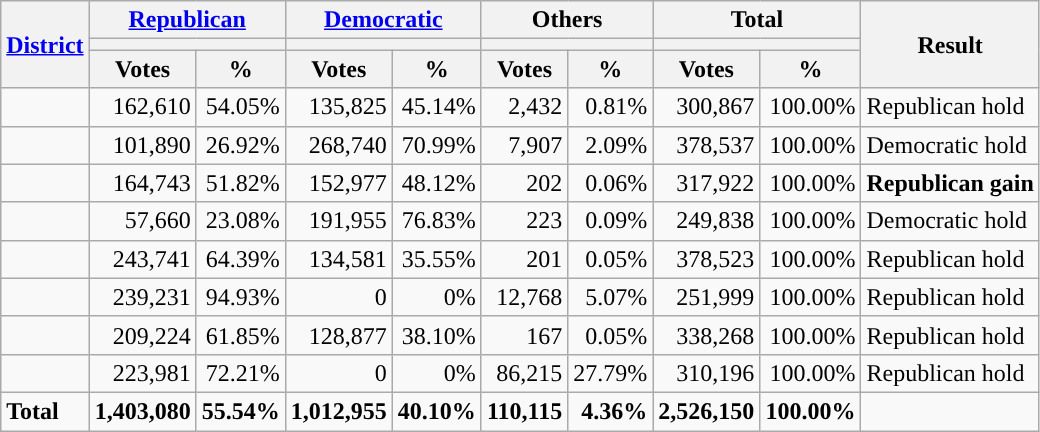<table class="wikitable plainrowheaders sortable" style="font-size:100%; text-align:right;">
<tr>
<th scope=col rowspan=3><a href='#'>District</a></th>
<th scope=col colspan=2><a href='#'>Republican</a></th>
<th scope=col colspan=2><a href='#'>Democratic</a></th>
<th scope=col colspan=2>Others</th>
<th scope=col colspan=2>Total</th>
<th scope=col rowspan=3>Result</th>
</tr>
<tr>
<th scope=col colspan=2 style="background:"></th>
<th scope=col colspan=2 style="background:"></th>
<th scope=col colspan=2></th>
<th scope=col colspan=2></th>
</tr>
<tr>
<th scope=col data-sort-type="number">Votes</th>
<th scope=col data-sort-type="number">%</th>
<th scope=col data-sort-type="number">Votes</th>
<th scope=col data-sort-type="number">%</th>
<th scope=col data-sort-type="number">Votes</th>
<th scope=col data-sort-type="number">%</th>
<th scope=col data-sort-type="number">Votes</th>
<th scope=col data-sort-type="number">%</th>
</tr>
<tr>
<td align=left></td>
<td>162,610</td>
<td>54.05%</td>
<td>135,825</td>
<td>45.14%</td>
<td>2,432</td>
<td>0.81%</td>
<td>300,867</td>
<td>100.00%</td>
<td align=left>Republican hold</td>
</tr>
<tr>
<td align=left></td>
<td>101,890</td>
<td>26.92%</td>
<td>268,740</td>
<td>70.99%</td>
<td>7,907</td>
<td>2.09%</td>
<td>378,537</td>
<td>100.00%</td>
<td align=left>Democratic hold</td>
</tr>
<tr>
<td align=left></td>
<td>164,743</td>
<td>51.82%</td>
<td>152,977</td>
<td>48.12%</td>
<td>202</td>
<td>0.06%</td>
<td>317,922</td>
<td>100.00%</td>
<td align=left><strong>Republican gain</strong></td>
</tr>
<tr>
<td align=left></td>
<td>57,660</td>
<td>23.08%</td>
<td>191,955</td>
<td>76.83%</td>
<td>223</td>
<td>0.09%</td>
<td>249,838</td>
<td>100.00%</td>
<td align=left>Democratic hold</td>
</tr>
<tr>
<td align=left></td>
<td>243,741</td>
<td>64.39%</td>
<td>134,581</td>
<td>35.55%</td>
<td>201</td>
<td>0.05%</td>
<td>378,523</td>
<td>100.00%</td>
<td align=left>Republican hold</td>
</tr>
<tr>
<td align=left></td>
<td>239,231</td>
<td>94.93%</td>
<td>0</td>
<td>0%</td>
<td>12,768</td>
<td>5.07%</td>
<td>251,999</td>
<td>100.00%</td>
<td align=left>Republican hold</td>
</tr>
<tr>
<td align=left></td>
<td>209,224</td>
<td>61.85%</td>
<td>128,877</td>
<td>38.10%</td>
<td>167</td>
<td>0.05%</td>
<td>338,268</td>
<td>100.00%</td>
<td align=left>Republican hold</td>
</tr>
<tr>
<td align=left></td>
<td>223,981</td>
<td>72.21%</td>
<td>0</td>
<td>0%</td>
<td>86,215</td>
<td>27.79%</td>
<td>310,196</td>
<td>100.00%</td>
<td align=left>Republican hold</td>
</tr>
<tr class="sortbottom" style="font-weight:bold">
<td align=left>Total</td>
<td>1,403,080</td>
<td>55.54%</td>
<td>1,012,955</td>
<td>40.10%</td>
<td>110,115</td>
<td>4.36%</td>
<td>2,526,150</td>
<td>100.00%</td>
<td></td>
</tr>
</table>
